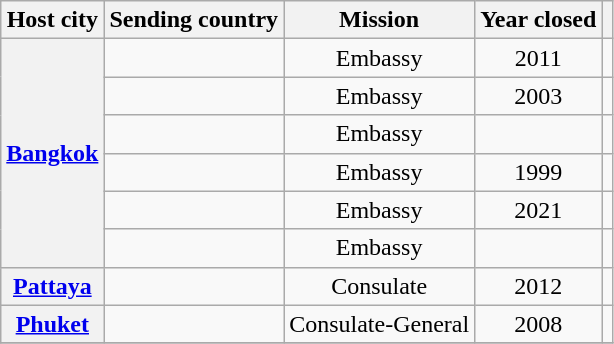<table class="wikitable plainrowheaders">
<tr>
<th scope="col">Host city</th>
<th scope="col">Sending country</th>
<th scope="col">Mission</th>
<th scope="col">Year closed</th>
<th scope="col"></th>
</tr>
<tr>
<th rowspan="6"><a href='#'>Bangkok</a></th>
<td></td>
<td style="text-align:center;">Embassy</td>
<td style="text-align:center;">2011</td>
<td style="text-align:center;"></td>
</tr>
<tr>
<td></td>
<td style="text-align:center;">Embassy</td>
<td style="text-align:center;">2003</td>
<td style="text-align:center;"></td>
</tr>
<tr>
<td></td>
<td style="text-align:center;">Embassy</td>
<td style="text-align:center;"></td>
<td style="text-align:center;"></td>
</tr>
<tr>
<td></td>
<td style="text-align:center;">Embassy</td>
<td style="text-align:center;">1999</td>
<td style="text-align:center;"></td>
</tr>
<tr>
<td></td>
<td style="text-align:center;">Embassy</td>
<td style="text-align:center;">2021</td>
<td style="text-align:center;"></td>
</tr>
<tr>
<td></td>
<td style="text-align:center;">Embassy</td>
<td style="text-align:center;"></td>
<td style="text-align:center;"></td>
</tr>
<tr>
<th><a href='#'>Pattaya</a></th>
<td></td>
<td style="text-align:center;">Consulate</td>
<td style="text-align:center;">2012</td>
<td style="text-align:center;"></td>
</tr>
<tr>
<th><a href='#'>Phuket</a></th>
<td></td>
<td style="text-align:center;">Consulate-General</td>
<td style="text-align:center;">2008</td>
<td style="text-align:center;"></td>
</tr>
<tr>
</tr>
</table>
